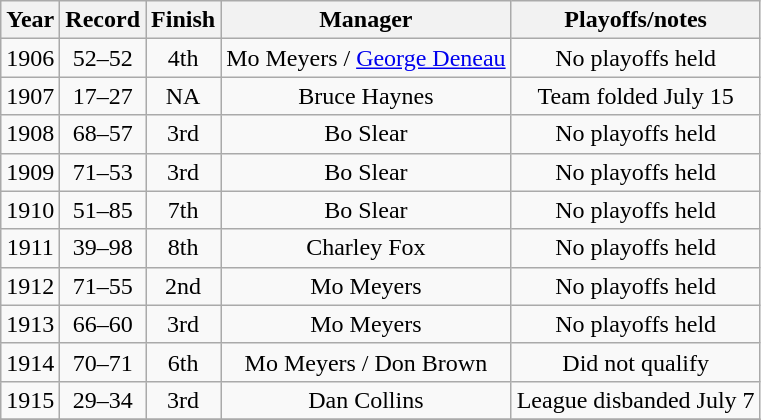<table class="wikitable">
<tr>
<th>Year</th>
<th>Record</th>
<th>Finish</th>
<th>Manager</th>
<th>Playoffs/notes</th>
</tr>
<tr align=center>
<td>1906</td>
<td>52–52</td>
<td>4th</td>
<td>Mo Meyers / <a href='#'>George Deneau</a></td>
<td>No playoffs held</td>
</tr>
<tr align=center>
<td>1907</td>
<td>17–27</td>
<td>NA</td>
<td>Bruce Haynes</td>
<td>Team folded July 15</td>
</tr>
<tr align=center>
<td>1908</td>
<td>68–57</td>
<td>3rd</td>
<td>Bo Slear</td>
<td>No playoffs held</td>
</tr>
<tr align=center>
<td>1909</td>
<td>71–53</td>
<td>3rd</td>
<td>Bo Slear</td>
<td>No playoffs held</td>
</tr>
<tr align=center>
<td>1910</td>
<td>51–85</td>
<td>7th</td>
<td>Bo Slear</td>
<td>No playoffs held</td>
</tr>
<tr align=center>
<td>1911</td>
<td>39–98</td>
<td>8th</td>
<td>Charley Fox</td>
<td>No playoffs held</td>
</tr>
<tr align=center>
<td>1912</td>
<td>71–55</td>
<td>2nd</td>
<td>Mo Meyers</td>
<td>No playoffs held</td>
</tr>
<tr align=center>
<td>1913</td>
<td>66–60</td>
<td>3rd</td>
<td>Mo Meyers</td>
<td>No playoffs held</td>
</tr>
<tr align=center>
<td>1914</td>
<td>70–71</td>
<td>6th</td>
<td>Mo Meyers / Don Brown</td>
<td>Did not qualify</td>
</tr>
<tr align=center>
<td>1915</td>
<td>29–34</td>
<td>3rd</td>
<td>Dan Collins</td>
<td>League disbanded July 7</td>
</tr>
<tr align=center>
</tr>
</table>
